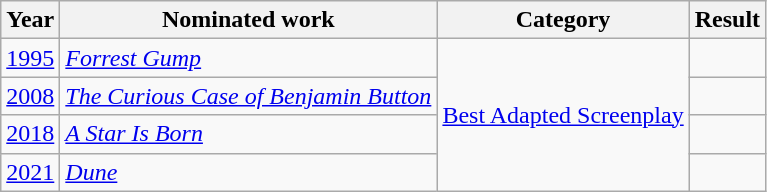<table class="wikitable">
<tr>
<th>Year</th>
<th>Nominated work</th>
<th>Category</th>
<th>Result</th>
</tr>
<tr>
<td><a href='#'>1995</a></td>
<td><em><a href='#'>Forrest Gump</a></em></td>
<td rowspan="4"><a href='#'>Best Adapted Screenplay</a></td>
<td></td>
</tr>
<tr>
<td><a href='#'>2008</a></td>
<td><em><a href='#'>The Curious Case of Benjamin Button</a></em></td>
<td></td>
</tr>
<tr>
<td><a href='#'>2018</a></td>
<td><em><a href='#'>A Star Is Born</a></em></td>
<td></td>
</tr>
<tr>
<td><a href='#'>2021</a></td>
<td><em><a href='#'>Dune</a></em></td>
<td></td>
</tr>
</table>
